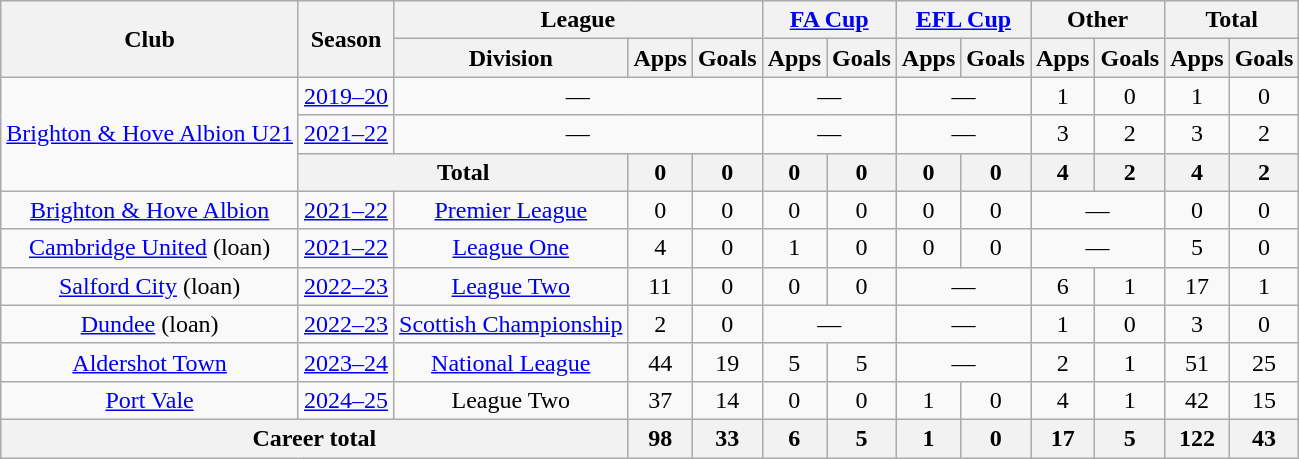<table class="wikitable" style="text-align:center">
<tr>
<th rowspan="2">Club</th>
<th rowspan="2">Season</th>
<th colspan="3">League</th>
<th colspan="2"><a href='#'>FA Cup</a></th>
<th colspan="2"><a href='#'>EFL Cup</a></th>
<th colspan="2">Other</th>
<th colspan="2">Total</th>
</tr>
<tr>
<th>Division</th>
<th>Apps</th>
<th>Goals</th>
<th>Apps</th>
<th>Goals</th>
<th>Apps</th>
<th>Goals</th>
<th>Apps</th>
<th>Goals</th>
<th>Apps</th>
<th>Goals</th>
</tr>
<tr>
<td rowspan="3"><a href='#'>Brighton & Hove Albion U21</a></td>
<td><a href='#'>2019–20</a></td>
<td colspan="3">—</td>
<td colspan="2">—</td>
<td colspan="2">—</td>
<td>1</td>
<td>0</td>
<td>1</td>
<td>0</td>
</tr>
<tr>
<td><a href='#'>2021–22</a></td>
<td colspan="3">—</td>
<td colspan="2">—</td>
<td colspan="2">—</td>
<td>3</td>
<td>2</td>
<td>3</td>
<td>2</td>
</tr>
<tr>
<th colspan="2">Total</th>
<th>0</th>
<th>0</th>
<th>0</th>
<th>0</th>
<th>0</th>
<th>0</th>
<th>4</th>
<th>2</th>
<th>4</th>
<th>2</th>
</tr>
<tr>
<td><a href='#'>Brighton & Hove Albion</a></td>
<td><a href='#'>2021–22</a></td>
<td><a href='#'>Premier League</a></td>
<td>0</td>
<td>0</td>
<td>0</td>
<td>0</td>
<td>0</td>
<td>0</td>
<td colspan="2">—</td>
<td>0</td>
<td>0</td>
</tr>
<tr>
<td><a href='#'>Cambridge United</a> (loan)</td>
<td><a href='#'>2021–22</a></td>
<td><a href='#'>League One</a></td>
<td>4</td>
<td>0</td>
<td>1</td>
<td>0</td>
<td>0</td>
<td>0</td>
<td colspan="2">—</td>
<td>5</td>
<td>0</td>
</tr>
<tr>
<td><a href='#'>Salford City</a> (loan)</td>
<td><a href='#'>2022–23</a></td>
<td><a href='#'>League Two</a></td>
<td>11</td>
<td>0</td>
<td>0</td>
<td>0</td>
<td colspan="2">—</td>
<td>6</td>
<td>1</td>
<td>17</td>
<td>1</td>
</tr>
<tr>
<td><a href='#'>Dundee</a> (loan)</td>
<td><a href='#'>2022–23</a></td>
<td><a href='#'>Scottish Championship</a></td>
<td>2</td>
<td>0</td>
<td colspan="2">—</td>
<td colspan="2">—</td>
<td>1</td>
<td>0</td>
<td>3</td>
<td>0</td>
</tr>
<tr>
<td><a href='#'>Aldershot Town</a></td>
<td><a href='#'>2023–24</a></td>
<td><a href='#'>National League</a></td>
<td>44</td>
<td>19</td>
<td>5</td>
<td>5</td>
<td colspan="2">—</td>
<td>2</td>
<td>1</td>
<td>51</td>
<td>25</td>
</tr>
<tr>
<td><a href='#'>Port Vale</a></td>
<td><a href='#'>2024–25</a></td>
<td>League Two</td>
<td>37</td>
<td>14</td>
<td>0</td>
<td>0</td>
<td>1</td>
<td>0</td>
<td>4</td>
<td>1</td>
<td>42</td>
<td>15</td>
</tr>
<tr>
<th colspan="3">Career total</th>
<th>98</th>
<th>33</th>
<th>6</th>
<th>5</th>
<th>1</th>
<th>0</th>
<th>17</th>
<th>5</th>
<th>122</th>
<th>43</th>
</tr>
</table>
